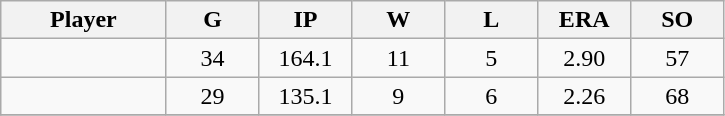<table class="wikitable sortable">
<tr>
<th bgcolor="#DDDDFF" width="16%">Player</th>
<th bgcolor="#DDDDFF" width="9%">G</th>
<th bgcolor="#DDDDFF" width="9%">IP</th>
<th bgcolor="#DDDDFF" width="9%">W</th>
<th bgcolor="#DDDDFF" width="9%">L</th>
<th bgcolor="#DDDDFF" width="9%">ERA</th>
<th bgcolor="#DDDDFF" width="9%">SO</th>
</tr>
<tr align="center">
<td></td>
<td>34</td>
<td>164.1</td>
<td>11</td>
<td>5</td>
<td>2.90</td>
<td>57</td>
</tr>
<tr align=center>
<td></td>
<td>29</td>
<td>135.1</td>
<td>9</td>
<td>6</td>
<td>2.26</td>
<td>68</td>
</tr>
<tr align=center>
</tr>
</table>
